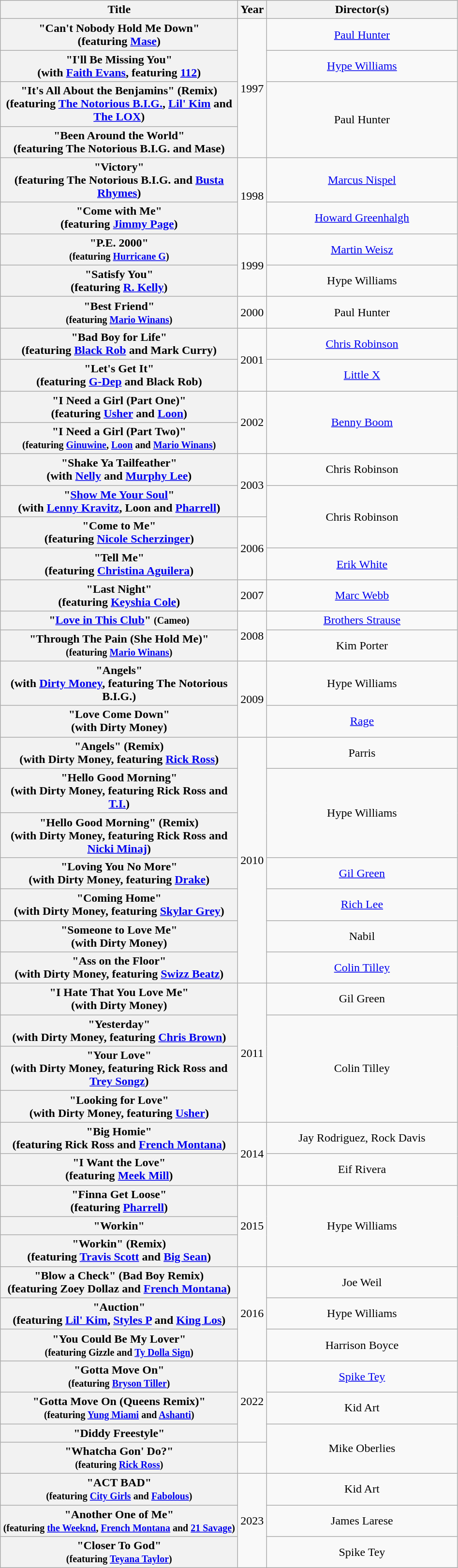<table class="wikitable plainrowheaders" style="text-align:center;">
<tr>
<th scope="col" style="width:20em;">Title</th>
<th scope="col">Year</th>
<th scope="col" style="width:16em;">Director(s)</th>
</tr>
<tr>
<th scope="row">"Can't Nobody Hold Me Down"<br><span>(featuring <a href='#'>Mase</a>)</span></th>
<td rowspan="4">1997</td>
<td><a href='#'>Paul Hunter</a></td>
</tr>
<tr>
<th scope="row">"I'll Be Missing You"<br><span>(with <a href='#'>Faith Evans</a>, featuring <a href='#'>112</a>)</span></th>
<td><a href='#'>Hype Williams</a></td>
</tr>
<tr>
<th scope="row">"It's All About the Benjamins" (Remix)<br><span>(featuring <a href='#'>The Notorious B.I.G.</a>, <a href='#'>Lil' Kim</a> and <a href='#'>The LOX</a>)</span></th>
<td rowspan="2">Paul Hunter</td>
</tr>
<tr>
<th scope="row">"Been Around the World"<br><span>(featuring The Notorious B.I.G. and Mase)</span></th>
</tr>
<tr>
<th scope="row">"Victory"<br><span>(featuring The Notorious B.I.G. and <a href='#'>Busta Rhymes</a>)</span></th>
<td rowspan="2">1998</td>
<td><a href='#'>Marcus Nispel</a></td>
</tr>
<tr>
<th scope="row">"Come with Me"<br><span>(featuring <a href='#'>Jimmy Page</a>)</span></th>
<td><a href='#'>Howard Greenhalgh</a></td>
</tr>
<tr>
<th scope="row">"P.E. 2000"<br><small>(featuring <a href='#'>Hurricane G</a>)</small></th>
<td rowspan="2">1999</td>
<td><a href='#'>Martin Weisz</a></td>
</tr>
<tr>
<th scope="row">"Satisfy You"<br><span>(featuring <a href='#'>R. Kelly</a>)</span></th>
<td>Hype Williams</td>
</tr>
<tr>
<th scope="row">"Best Friend"<br><small>(featuring <a href='#'>Mario Winans</a>)</small></th>
<td>2000</td>
<td>Paul Hunter</td>
</tr>
<tr>
<th scope="row">"Bad Boy for Life"<br><span>(featuring <a href='#'>Black Rob</a> and Mark Curry)</span></th>
<td rowspan="2">2001</td>
<td><a href='#'>Chris Robinson</a></td>
</tr>
<tr>
<th scope="row">"Let's Get It"<br><span>(featuring <a href='#'>G-Dep</a> and Black Rob)</span></th>
<td><a href='#'>Little X</a></td>
</tr>
<tr>
<th scope="row">"I Need a Girl (Part One)"<br><span>(featuring <a href='#'>Usher</a> and <a href='#'>Loon</a>)</span></th>
<td rowspan="2">2002</td>
<td rowspan="2"><a href='#'>Benny Boom</a></td>
</tr>
<tr>
<th scope="row">"I Need a Girl (Part Two)"<br><small>(featuring <a href='#'>Ginuwine</a>, <a href='#'>Loon</a> and <a href='#'>Mario Winans</a>)</small></th>
</tr>
<tr>
<th scope="row">"Shake Ya Tailfeather"<br><span>(with <a href='#'>Nelly</a> and <a href='#'>Murphy Lee</a>)</span></th>
<td rowspan="2">2003</td>
<td>Chris Robinson</td>
</tr>
<tr>
<th scope="row">"<a href='#'>Show Me Your Soul</a>"<br><span>(with <a href='#'>Lenny Kravitz</a>, Loon and <a href='#'>Pharrell</a>)</span></th>
<td rowspan="2">Chris Robinson</td>
</tr>
<tr>
<th scope="row">"Come to Me"<br><span>(featuring <a href='#'>Nicole Scherzinger</a>)</span></th>
<td rowspan="2">2006</td>
</tr>
<tr>
<th scope="row">"Tell Me"<br><span>(featuring <a href='#'>Christina Aguilera</a>)</span></th>
<td><a href='#'>Erik White</a></td>
</tr>
<tr>
<th scope="row">"Last Night"<br><span>(featuring <a href='#'>Keyshia Cole</a>)</span></th>
<td>2007</td>
<td><a href='#'>Marc Webb</a></td>
</tr>
<tr>
<th scope="row">"<a href='#'>Love in This Club</a>" <small>(Cameo)</small></th>
<td rowspan="2">2008</td>
<td><a href='#'>Brothers Strause</a></td>
</tr>
<tr>
<th scope="row">"Through The Pain (She Hold Me)"<br><small>(featuring <a href='#'>Mario Winans</a>)</small></th>
<td>Kim Porter</td>
</tr>
<tr>
<th scope="row">"Angels"<br><span>(with <a href='#'>Dirty Money</a>, featuring The Notorious B.I.G.)</span></th>
<td rowspan="2">2009</td>
<td>Hype Williams</td>
</tr>
<tr>
<th scope="row">"Love Come Down"<br><span>(with Dirty Money)</span></th>
<td><a href='#'>Rage</a></td>
</tr>
<tr>
<th scope="row">"Angels" (Remix)<br><span>(with Dirty Money, featuring <a href='#'>Rick Ross</a>)</span></th>
<td rowspan="7">2010</td>
<td>Parris</td>
</tr>
<tr>
<th scope="row">"Hello Good Morning"<br><span>(with Dirty Money, featuring Rick Ross and <a href='#'>T.I.</a>)</span></th>
<td rowspan="2">Hype Williams</td>
</tr>
<tr>
<th scope="row">"Hello Good Morning" (Remix)<br><span>(with Dirty Money, featuring Rick Ross and <a href='#'>Nicki Minaj</a>)</span></th>
</tr>
<tr>
<th scope="row">"Loving You No More"<br><span>(with Dirty Money, featuring <a href='#'>Drake</a>)</span></th>
<td><a href='#'>Gil Green</a></td>
</tr>
<tr>
<th scope="row">"Coming Home"<br><span>(with Dirty Money, featuring <a href='#'>Skylar Grey</a>)</span></th>
<td><a href='#'>Rich Lee</a></td>
</tr>
<tr>
<th scope="row">"Someone to Love Me"<br><span>(with Dirty Money)</span></th>
<td>Nabil</td>
</tr>
<tr>
<th scope="row">"Ass on the Floor"<br><span>(with Dirty Money, featuring <a href='#'>Swizz Beatz</a>)</span></th>
<td><a href='#'>Colin Tilley</a></td>
</tr>
<tr>
<th scope="row">"I Hate That You Love Me"<br><span>(with Dirty Money)</span></th>
<td rowspan="4">2011</td>
<td>Gil Green</td>
</tr>
<tr>
<th scope="row">"Yesterday"<br><span>(with Dirty Money, featuring <a href='#'>Chris Brown</a>)</span></th>
<td rowspan="3">Colin Tilley</td>
</tr>
<tr>
<th scope="row">"Your Love"<br><span>(with Dirty Money, featuring Rick Ross and <a href='#'>Trey Songz</a>)</span></th>
</tr>
<tr>
<th scope="row">"Looking for Love"<br><span>(with Dirty Money, featuring <a href='#'>Usher</a>)</span></th>
</tr>
<tr>
<th scope="row">"Big Homie"<br><span>(featuring Rick Ross and <a href='#'>French Montana</a>)</span></th>
<td rowspan="2">2014</td>
<td>Jay Rodriguez, Rock Davis</td>
</tr>
<tr>
<th scope="row">"I Want the Love"<br><span>(featuring <a href='#'>Meek Mill</a>)</span></th>
<td>Eif Rivera</td>
</tr>
<tr>
<th scope="row">"Finna Get Loose"<br><span>(featuring <a href='#'>Pharrell</a>)</span></th>
<td rowspan="3">2015</td>
<td rowspan="3">Hype Williams</td>
</tr>
<tr>
<th scope="row">"Workin"</th>
</tr>
<tr>
<th scope="row">"Workin" (Remix)<br><span>(featuring <a href='#'>Travis Scott</a> and <a href='#'>Big Sean</a>)</span></th>
</tr>
<tr>
<th scope="row">"Blow a Check" (Bad Boy Remix)<br><span>(featuring Zoey Dollaz and <a href='#'>French Montana</a>)</span></th>
<td rowspan="3">2016</td>
<td>Joe Weil</td>
</tr>
<tr>
<th scope="row">"Auction"<br><span>(featuring <a href='#'>Lil' Kim</a>, <a href='#'>Styles P</a> and <a href='#'>King Los</a>)</span></th>
<td>Hype Williams</td>
</tr>
<tr>
<th scope="row">"You Could Be My Lover"<br><small>(featuring Gizzle and <a href='#'>Ty Dolla Sign</a>)</small></th>
<td>Harrison Boyce</td>
</tr>
<tr>
<th scope="row">"Gotta Move On"<br><small>(featuring <a href='#'>Bryson Tiller</a>)</small></th>
<td rowspan="3">2022</td>
<td><a href='#'>Spike Tey</a></td>
</tr>
<tr>
<th scope="row">"Gotta Move On (Queens Remix)"<br><small>(featuring <a href='#'>Yung Miami</a> and <a href='#'>Ashanti</a>)</small></th>
<td>Kid Art</td>
</tr>
<tr>
<th scope="row">"Diddy Freestyle"</th>
<td rowspan="2">Mike Oberlies</td>
</tr>
<tr>
<th scope="row">"Whatcha Gon' Do?"<br><small>(featuring <a href='#'>Rick Ross</a>)</small></th>
</tr>
<tr>
<th scope="row">"ACT BAD"<br><small>(featuring <a href='#'>City Girls</a> and <a href='#'>Fabolous</a>)</small></th>
<td rowspan="3">2023</td>
<td>Kid Art</td>
</tr>
<tr>
<th scope="row">"Another One of Me"<br><small>(featuring <a href='#'>the Weeknd</a>, <a href='#'>French Montana</a> and <a href='#'>21 Savage</a>)</small></th>
<td>James Larese</td>
</tr>
<tr>
<th scope="row">"Closer To God"<br><small>(featuring <a href='#'>Teyana Taylor</a>)</small></th>
<td>Spike Tey</td>
</tr>
</table>
